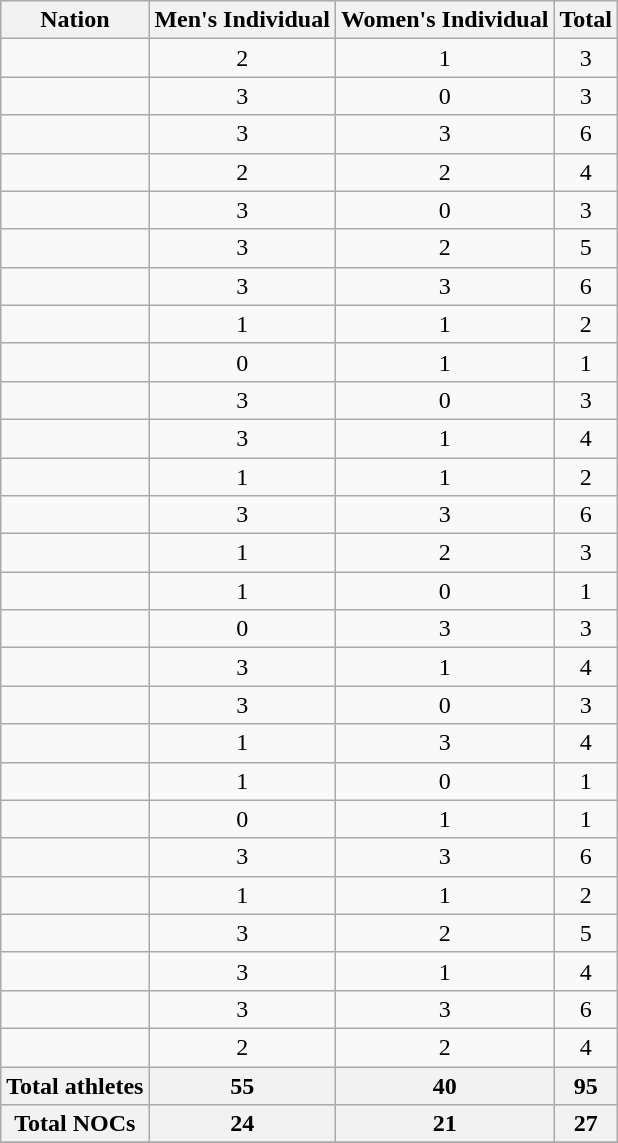<table class="wikitable collapsible sortable" style="text-align:center">
<tr>
<th align=left>Nation</th>
<th>Men's Individual</th>
<th>Women's Individual</th>
<th>Total</th>
</tr>
<tr>
<td align=left></td>
<td>2</td>
<td>1</td>
<td>3</td>
</tr>
<tr>
<td align=left></td>
<td>3</td>
<td>0</td>
<td>3</td>
</tr>
<tr>
<td align=left></td>
<td>3</td>
<td>3</td>
<td>6</td>
</tr>
<tr>
<td align=left></td>
<td>2</td>
<td>2</td>
<td>4</td>
</tr>
<tr>
<td align=left></td>
<td>3</td>
<td>0</td>
<td>3</td>
</tr>
<tr>
<td align=left></td>
<td>3</td>
<td>2</td>
<td>5</td>
</tr>
<tr>
<td align=left></td>
<td>3</td>
<td>3</td>
<td>6</td>
</tr>
<tr>
<td align=left></td>
<td>1</td>
<td>1</td>
<td>2</td>
</tr>
<tr>
<td align=left></td>
<td>0</td>
<td>1</td>
<td>1</td>
</tr>
<tr>
<td align=left></td>
<td>3</td>
<td>0</td>
<td>3</td>
</tr>
<tr>
<td align=left></td>
<td>3</td>
<td>1</td>
<td>4</td>
</tr>
<tr>
<td align=left></td>
<td>1</td>
<td>1</td>
<td>2</td>
</tr>
<tr>
<td align=left></td>
<td>3</td>
<td>3</td>
<td>6</td>
</tr>
<tr>
<td align=left></td>
<td>1</td>
<td>2</td>
<td>3</td>
</tr>
<tr>
<td align=left></td>
<td>1</td>
<td>0</td>
<td>1</td>
</tr>
<tr>
<td align=left></td>
<td>0</td>
<td>3</td>
<td>3</td>
</tr>
<tr>
<td align=left></td>
<td>3</td>
<td>1</td>
<td>4</td>
</tr>
<tr>
<td align=left></td>
<td>3</td>
<td>0</td>
<td>3</td>
</tr>
<tr>
<td align=left></td>
<td>1</td>
<td>3</td>
<td>4</td>
</tr>
<tr>
<td align=left></td>
<td>1</td>
<td>0</td>
<td>1</td>
</tr>
<tr>
<td align=left></td>
<td>0</td>
<td>1</td>
<td>1</td>
</tr>
<tr>
<td align=left></td>
<td>3</td>
<td>3</td>
<td>6</td>
</tr>
<tr>
<td align=left></td>
<td>1</td>
<td>1</td>
<td>2</td>
</tr>
<tr>
<td align=left></td>
<td>3</td>
<td>2</td>
<td>5</td>
</tr>
<tr>
<td align=left></td>
<td>3</td>
<td>1</td>
<td>4</td>
</tr>
<tr>
<td align=left></td>
<td>3</td>
<td>3</td>
<td>6</td>
</tr>
<tr>
<td align=left></td>
<td>2</td>
<td>2</td>
<td>4</td>
</tr>
<tr class="sortbottom">
<th>Total athletes</th>
<th>55</th>
<th>40</th>
<th>95</th>
</tr>
<tr class="sortbottom">
<th>Total  NOCs</th>
<th>24</th>
<th>21</th>
<th>27</th>
</tr>
<tr>
</tr>
</table>
